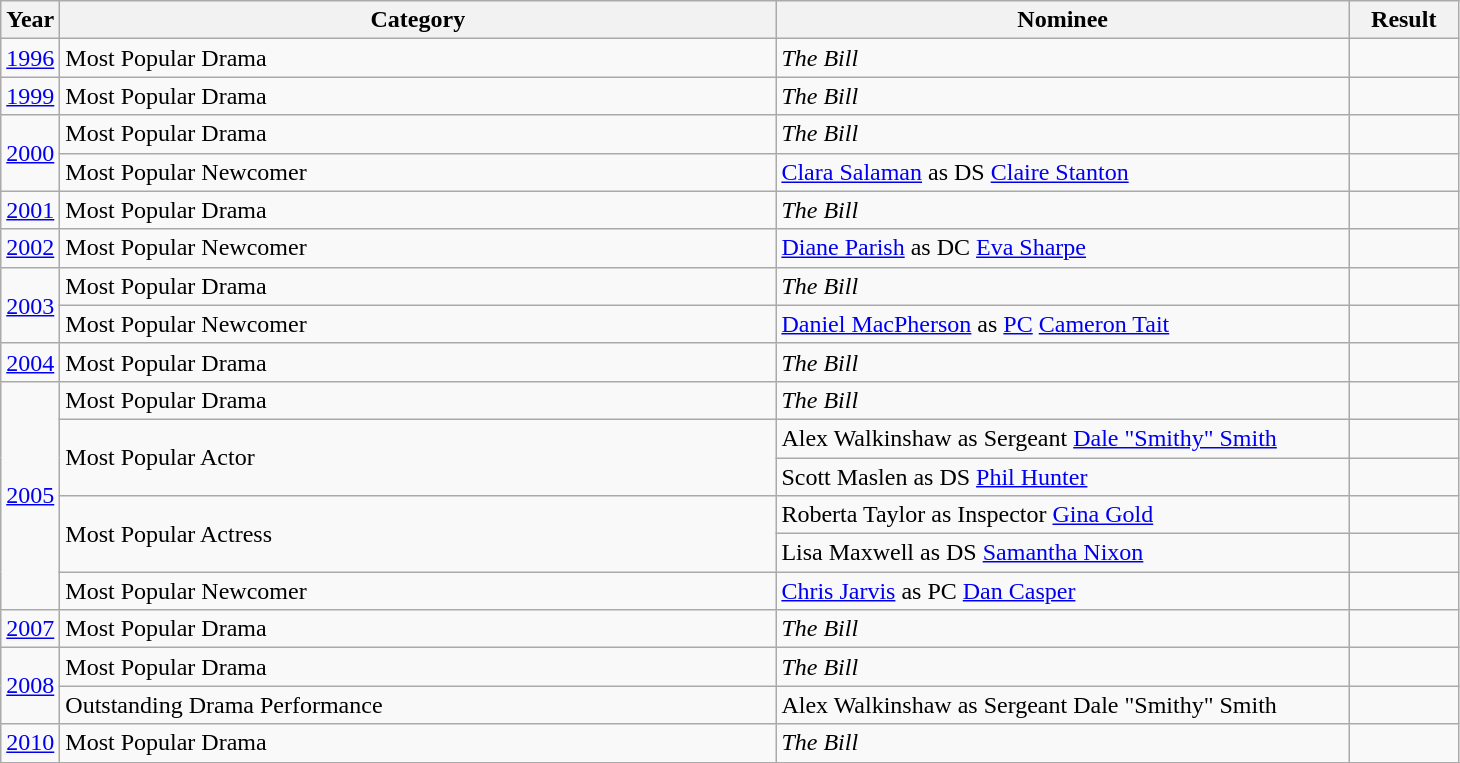<table class="wikitable">
<tr>
<th>Year</th>
<th width="470">Category</th>
<th width="375">Nominee</th>
<th width="65">Result</th>
</tr>
<tr>
<td><a href='#'>1996</a></td>
<td>Most Popular Drama</td>
<td><em>The Bill</em></td>
<td></td>
</tr>
<tr>
<td><a href='#'>1999</a></td>
<td>Most Popular Drama</td>
<td><em>The Bill</em></td>
<td></td>
</tr>
<tr>
<td rowspan="2"><a href='#'>2000</a></td>
<td>Most Popular Drama</td>
<td><em>The Bill</em></td>
<td></td>
</tr>
<tr>
<td>Most Popular Newcomer</td>
<td><a href='#'>Clara Salaman</a> as DS <a href='#'>Claire Stanton</a></td>
<td></td>
</tr>
<tr>
<td><a href='#'>2001</a></td>
<td>Most Popular Drama</td>
<td><em>The Bill</em></td>
<td></td>
</tr>
<tr>
<td><a href='#'>2002</a></td>
<td>Most Popular Newcomer</td>
<td><a href='#'>Diane Parish</a> as DC <a href='#'>Eva Sharpe</a></td>
<td></td>
</tr>
<tr>
<td rowspan="2"><a href='#'>2003</a></td>
<td>Most Popular Drama</td>
<td><em>The Bill</em></td>
<td></td>
</tr>
<tr>
<td>Most Popular Newcomer</td>
<td><a href='#'>Daniel MacPherson</a> as <a href='#'>PC</a> <a href='#'>Cameron Tait</a></td>
<td></td>
</tr>
<tr>
<td><a href='#'>2004</a></td>
<td>Most Popular Drama</td>
<td><em>The Bill</em></td>
<td></td>
</tr>
<tr>
<td rowspan="6"><a href='#'>2005</a></td>
<td>Most Popular Drama</td>
<td><em>The Bill</em></td>
<td></td>
</tr>
<tr>
<td rowspan="2">Most Popular Actor</td>
<td>Alex Walkinshaw as Sergeant <a href='#'>Dale "Smithy" Smith</a></td>
<td></td>
</tr>
<tr>
<td>Scott Maslen as DS <a href='#'>Phil Hunter</a></td>
<td></td>
</tr>
<tr>
<td rowspan="2">Most Popular Actress</td>
<td>Roberta Taylor as Inspector <a href='#'>Gina Gold</a></td>
<td></td>
</tr>
<tr>
<td>Lisa Maxwell as DS <a href='#'>Samantha Nixon</a></td>
<td></td>
</tr>
<tr>
<td>Most Popular Newcomer</td>
<td><a href='#'>Chris Jarvis</a> as PC <a href='#'>Dan Casper</a></td>
<td></td>
</tr>
<tr>
<td><a href='#'>2007</a></td>
<td>Most Popular Drama</td>
<td><em>The Bill</em></td>
<td></td>
</tr>
<tr>
<td rowspan="2"><a href='#'>2008</a></td>
<td>Most Popular Drama</td>
<td><em>The Bill</em></td>
<td></td>
</tr>
<tr>
<td>Outstanding Drama Performance</td>
<td>Alex Walkinshaw as Sergeant Dale "Smithy" Smith</td>
<td></td>
</tr>
<tr>
<td><a href='#'>2010</a></td>
<td>Most Popular Drama</td>
<td><em>The Bill</em></td>
<td></td>
</tr>
<tr>
</tr>
</table>
